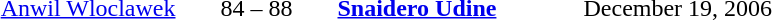<table style="text-align:center">
<tr>
<th width=160></th>
<th width=100></th>
<th width=160></th>
<th width=200></th>
</tr>
<tr>
<td align=right><a href='#'>Anwil Wloclawek</a> </td>
<td>84 – 88</td>
<td align=left> <strong><a href='#'>Snaidero Udine</a></strong></td>
<td align=left>December 19, 2006</td>
</tr>
</table>
